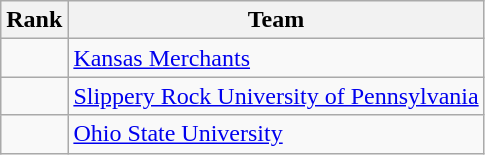<table class="wikitable">
<tr>
<th>Rank</th>
<th>Team</th>
</tr>
<tr>
<td align=center></td>
<td align="left"><a href='#'>Kansas Merchants</a></td>
</tr>
<tr>
<td align=center></td>
<td align="left"><a href='#'>Slippery Rock University of Pennsylvania</a></td>
</tr>
<tr>
<td align=center></td>
<td align="left"><a href='#'>Ohio State University</a></td>
</tr>
</table>
